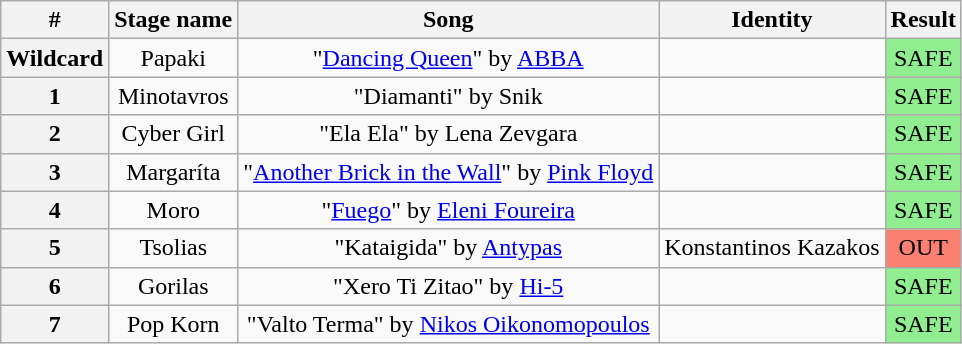<table class="wikitable plainrowheaders" style="text-align: center;">
<tr>
<th>#</th>
<th>Stage name</th>
<th>Song</th>
<th>Identity</th>
<th>Result</th>
</tr>
<tr>
<th>Wildcard</th>
<td>Papaki</td>
<td>"<a href='#'>Dancing Queen</a>" by <a href='#'>ABBA</a></td>
<td></td>
<td bgcolor=lightgreen>SAFE</td>
</tr>
<tr>
<th>1</th>
<td>Minotavros</td>
<td>"Diamanti" by Snik</td>
<td></td>
<td bgcolor=lightgreen>SAFE</td>
</tr>
<tr>
<th>2</th>
<td>Cyber Girl</td>
<td>"Ela Ela" by Lena Zevgara</td>
<td></td>
<td bgcolor=lightgreen>SAFE</td>
</tr>
<tr>
<th>3</th>
<td>Margaríta</td>
<td>"<a href='#'>Another Brick in the Wall</a>" by <a href='#'>Pink Floyd</a></td>
<td></td>
<td bgcolor=lightgreen>SAFE</td>
</tr>
<tr>
<th>4</th>
<td>Moro</td>
<td>"<a href='#'>Fuego</a>" by <a href='#'>Eleni Foureira</a></td>
<td></td>
<td bgcolor=lightgreen>SAFE</td>
</tr>
<tr>
<th>5</th>
<td>Tsolias</td>
<td>"Kataigida" by <a href='#'>Antypas</a></td>
<td>Konstantinos Kazakos</td>
<td bgcolor=salmon>OUT</td>
</tr>
<tr>
<th>6</th>
<td>Gorilas</td>
<td>"Xero Ti Zitao" by <a href='#'>Hi-5</a></td>
<td></td>
<td bgcolor=lightgreen>SAFE</td>
</tr>
<tr>
<th>7</th>
<td>Pop Korn</td>
<td>"Valto Terma" by <a href='#'>Nikos Oikonomopoulos</a></td>
<td></td>
<td bgcolor=lightgreen>SAFE</td>
</tr>
</table>
